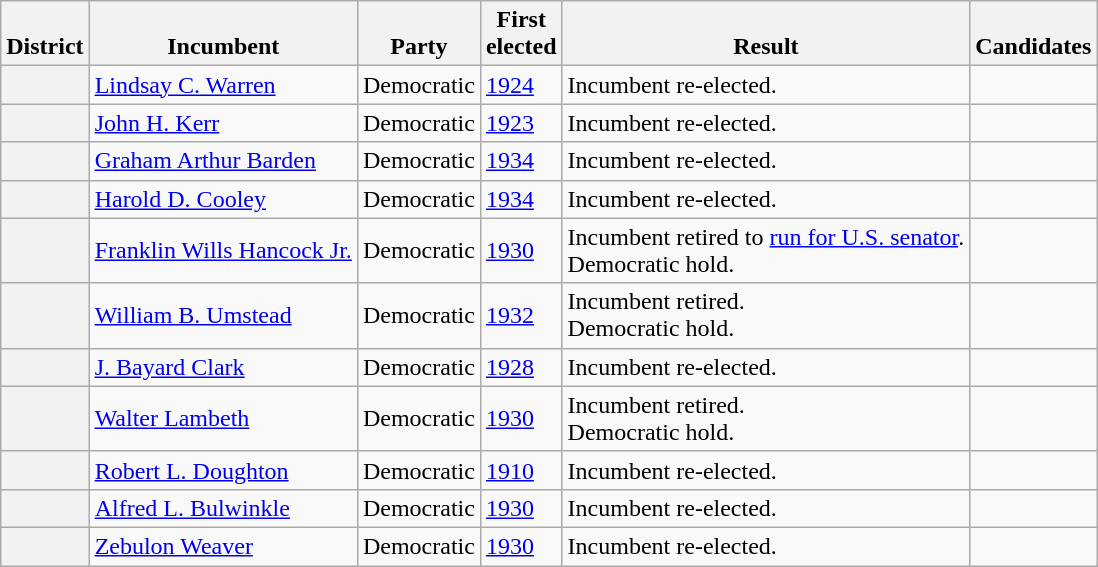<table class=wikitable>
<tr valign=bottom>
<th>District</th>
<th>Incumbent</th>
<th>Party</th>
<th>First<br>elected</th>
<th>Result</th>
<th>Candidates</th>
</tr>
<tr>
<th></th>
<td><a href='#'>Lindsay C. Warren</a></td>
<td>Democratic</td>
<td><a href='#'>1924</a></td>
<td>Incumbent re-elected.</td>
<td nowrap></td>
</tr>
<tr>
<th></th>
<td><a href='#'>John H. Kerr</a></td>
<td>Democratic</td>
<td><a href='#'>1923 </a></td>
<td>Incumbent re-elected.</td>
<td nowrap></td>
</tr>
<tr>
<th></th>
<td><a href='#'>Graham Arthur Barden</a></td>
<td>Democratic</td>
<td><a href='#'>1934</a></td>
<td>Incumbent re-elected.</td>
<td nowrap></td>
</tr>
<tr>
<th></th>
<td><a href='#'>Harold D. Cooley</a></td>
<td>Democratic</td>
<td><a href='#'>1934</a></td>
<td>Incumbent re-elected.</td>
<td nowrap></td>
</tr>
<tr>
<th></th>
<td><a href='#'>Franklin Wills Hancock Jr.</a></td>
<td>Democratic</td>
<td><a href='#'>1930</a></td>
<td>Incumbent retired to <a href='#'>run for U.S. senator</a>.<br>Democratic hold.</td>
<td nowrap></td>
</tr>
<tr>
<th></th>
<td><a href='#'>William B. Umstead</a></td>
<td>Democratic</td>
<td><a href='#'>1932</a></td>
<td>Incumbent retired.<br>Democratic hold.</td>
<td nowrap></td>
</tr>
<tr>
<th></th>
<td><a href='#'>J. Bayard Clark</a></td>
<td>Democratic</td>
<td><a href='#'>1928</a></td>
<td>Incumbent re-elected.</td>
<td nowrap></td>
</tr>
<tr>
<th></th>
<td><a href='#'>Walter Lambeth</a></td>
<td>Democratic</td>
<td><a href='#'>1930</a></td>
<td>Incumbent retired.<br>Democratic hold.</td>
<td nowrap></td>
</tr>
<tr>
<th></th>
<td><a href='#'>Robert L. Doughton</a></td>
<td>Democratic</td>
<td><a href='#'>1910</a></td>
<td>Incumbent re-elected.</td>
<td nowrap></td>
</tr>
<tr>
<th></th>
<td><a href='#'>Alfred L. Bulwinkle</a></td>
<td>Democratic</td>
<td><a href='#'>1930</a></td>
<td>Incumbent re-elected.</td>
<td nowrap></td>
</tr>
<tr>
<th></th>
<td><a href='#'>Zebulon Weaver</a></td>
<td>Democratic</td>
<td><a href='#'>1930</a></td>
<td>Incumbent re-elected.</td>
<td nowrap></td>
</tr>
</table>
